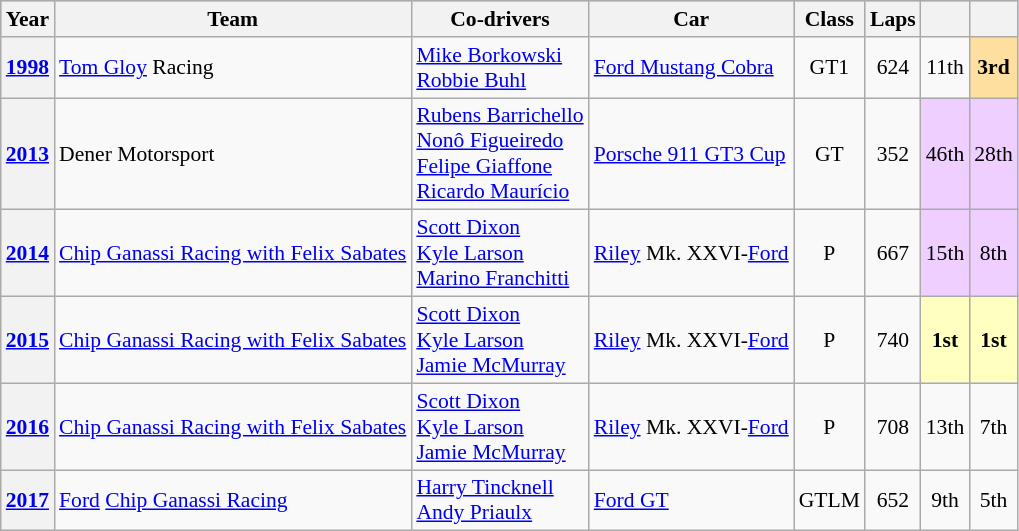<table class="wikitable" style="font-size:90%;">
<tr style="background:#ABBBDD;">
<th>Year</th>
<th>Team</th>
<th>Co-drivers</th>
<th>Car</th>
<th>Class</th>
<th>Laps</th>
<th></th>
<th></th>
</tr>
<tr style="text-align:center;">
<th><a href='#'>1998</a></th>
<td align="left"> <a href='#'>Tom Gloy</a> Racing</td>
<td align="left"> <a href='#'>Mike Borkowski</a><br> <a href='#'>Robbie Buhl</a></td>
<td align="left"><a href='#'>Ford Mustang Cobra</a></td>
<td>GT1</td>
<td>624</td>
<td>11th</td>
<td style="background:#FFDF9F;"><strong>3rd</strong></td>
</tr>
<tr style="text-align:center;">
<th><a href='#'>2013</a></th>
<td align="left"> Dener Motorsport</td>
<td align="left"> <a href='#'>Rubens Barrichello</a><br> <a href='#'>Nonô Figueiredo</a><br> <a href='#'>Felipe Giaffone</a><br> <a href='#'>Ricardo Maurício</a></td>
<td align="left"><a href='#'>Porsche 911 GT3 Cup</a></td>
<td>GT</td>
<td>352</td>
<td style="background:#EFCFFF;">46th</td>
<td style="background:#EFCFFF;">28th</td>
</tr>
<tr style="text-align:center;">
<th><a href='#'>2014</a></th>
<td align="left"> <a href='#'>Chip Ganassi Racing with Felix Sabates</a></td>
<td align="left"> <a href='#'>Scott Dixon</a><br> <a href='#'>Kyle Larson</a><br> <a href='#'>Marino Franchitti</a></td>
<td align="left"><a href='#'>Riley</a> Mk. XXVI-<a href='#'>Ford</a></td>
<td>P</td>
<td>667</td>
<td style="background:#EFCFFF;">15th</td>
<td style="background:#EFCFFF;">8th</td>
</tr>
<tr style="text-align:center;">
<th><a href='#'>2015</a></th>
<td align="left"> <a href='#'>Chip Ganassi Racing with Felix Sabates</a></td>
<td align="left"> <a href='#'>Scott Dixon</a><br> <a href='#'>Kyle Larson</a><br> <a href='#'>Jamie McMurray</a></td>
<td align="left"><a href='#'>Riley</a> Mk. XXVI-<a href='#'>Ford</a></td>
<td>P</td>
<td>740</td>
<td style="background:#FFFFBF;"><strong>1st</strong></td>
<td style="background:#FFFFBF;"><strong>1st</strong></td>
</tr>
<tr style="text-align:center;">
<th><a href='#'>2016</a></th>
<td align="left"> <a href='#'>Chip Ganassi Racing with Felix Sabates</a></td>
<td align="left"> <a href='#'>Scott Dixon</a><br> <a href='#'>Kyle Larson</a><br> <a href='#'>Jamie McMurray</a></td>
<td align="left"><a href='#'>Riley</a> Mk. XXVI-<a href='#'>Ford</a></td>
<td>P</td>
<td>708</td>
<td>13th</td>
<td>7th</td>
</tr>
<tr style="text-align:center;">
<th><a href='#'>2017</a></th>
<td align="left"> <a href='#'>Ford</a> <a href='#'>Chip Ganassi Racing</a></td>
<td align="left"> <a href='#'>Harry Tincknell</a><br> <a href='#'>Andy Priaulx</a></td>
<td align="left"><a href='#'>Ford GT</a></td>
<td>GTLM</td>
<td>652</td>
<td>9th</td>
<td>5th</td>
</tr>
</table>
